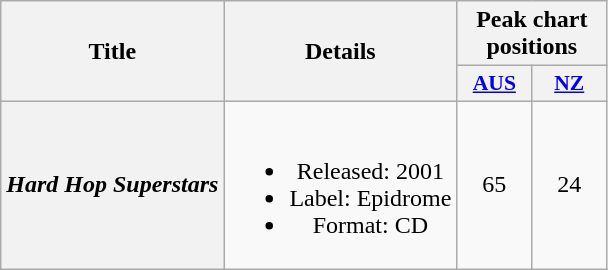<table class="wikitable plainrowheaders" style="text-align:center;">
<tr>
<th scope="col" rowspan="2">Title</th>
<th scope="col" rowspan="2">Details</th>
<th scope="col" colspan="2">Peak chart positions</th>
</tr>
<tr>
<th scope="col" style="width:3em;font-size:90%;"><a href='#'>AUS</a><br></th>
<th scope="col" style="width:3em;font-size:90%;"><a href='#'>NZ</a><br></th>
</tr>
<tr>
<th scope="row"><em>Hard Hop Superstars</em></th>
<td><br><ul><li>Released: 2001</li><li>Label: Epidrome</li><li>Format: CD</li></ul></td>
<td>65</td>
<td>24</td>
</tr>
</table>
